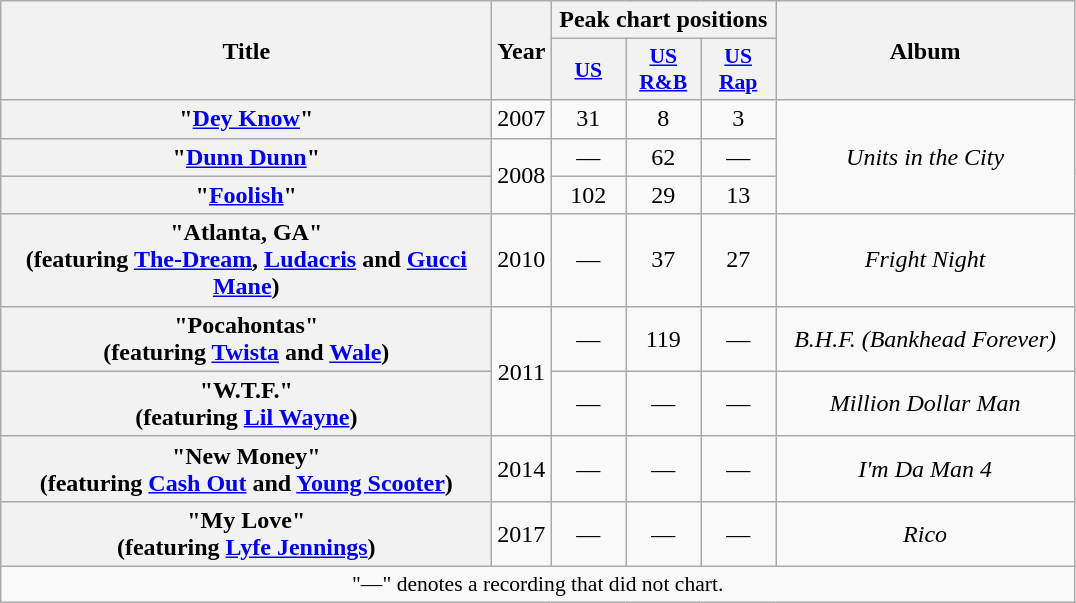<table class="wikitable plainrowheaders" style="text-align:center;">
<tr>
<th scope="col" rowspan="2" style="width:20em;">Title</th>
<th scope="col" rowspan="2">Year</th>
<th scope="col" colspan="3">Peak chart positions</th>
<th scope="col" rowspan="2" style="width:12em;">Album</th>
</tr>
<tr>
<th style="width:3em;font-size:90%;"><a href='#'>US</a><br></th>
<th style="width:3em;font-size:90%;"><a href='#'>US<br>R&B</a><br></th>
<th style="width:3em;font-size:90%;"><a href='#'>US<br>Rap</a><br></th>
</tr>
<tr>
<th scope="row">"<a href='#'>Dey Know</a>"</th>
<td>2007</td>
<td>31</td>
<td>8</td>
<td>3</td>
<td rowspan="3"><em>Units in the City</em></td>
</tr>
<tr>
<th scope="row">"<a href='#'>Dunn Dunn</a>"</th>
<td rowspan="2">2008</td>
<td>—</td>
<td>62</td>
<td>—</td>
</tr>
<tr>
<th scope="row">"<a href='#'>Foolish</a>"</th>
<td>102</td>
<td>29</td>
<td>13</td>
</tr>
<tr>
<th scope="row">"Atlanta, GA"<br><span>(featuring <a href='#'>The-Dream</a>, <a href='#'>Ludacris</a> and <a href='#'>Gucci Mane</a>)</span></th>
<td>2010</td>
<td>—</td>
<td>37</td>
<td>27</td>
<td><em>Fright Night</em></td>
</tr>
<tr>
<th scope="row">"Pocahontas"<br><span>(featuring <a href='#'>Twista</a> and <a href='#'>Wale</a>)</span></th>
<td rowspan="2">2011</td>
<td>—</td>
<td>119</td>
<td>—</td>
<td><em>B.H.F. (Bankhead Forever)</em></td>
</tr>
<tr>
<th scope="row">"W.T.F."<br><span>(featuring <a href='#'>Lil Wayne</a>)</span></th>
<td>—</td>
<td>—</td>
<td>—</td>
<td><em>Million Dollar Man</em></td>
</tr>
<tr>
<th scope="row">"New Money"<br><span>(featuring <a href='#'>Cash Out</a> and <a href='#'>Young Scooter</a>)</span></th>
<td>2014</td>
<td>—</td>
<td>—</td>
<td>—</td>
<td><em>I'm Da Man 4</em></td>
</tr>
<tr>
<th scope="row">"My Love" <br><span>(featuring <a href='#'>Lyfe Jennings</a>)</span></th>
<td>2017</td>
<td>—</td>
<td>—</td>
<td>—</td>
<td><em>Rico</em></td>
</tr>
<tr>
<td colspan="14" style="font-size:90%">"—" denotes a recording that did not chart.</td>
</tr>
</table>
